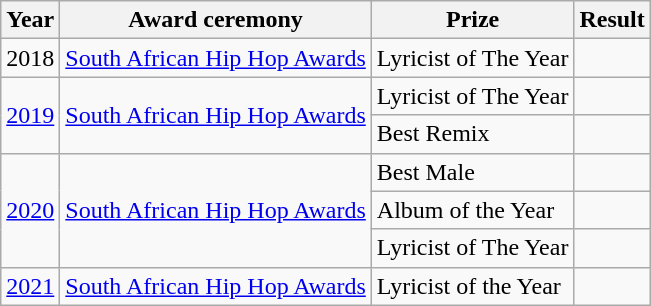<table class ="wikitable">
<tr>
<th>Year</th>
<th>Award ceremony</th>
<th>Prize</th>
<th>Result</th>
</tr>
<tr>
<td>2018</td>
<td><a href='#'>South African Hip Hop Awards</a></td>
<td>Lyricist of The Year</td>
<td></td>
</tr>
<tr>
<td rowspan="2"><a href='#'>2019</a></td>
<td rowspan="2"=><a href='#'>South African Hip Hop Awards</a></td>
<td>Lyricist of The Year</td>
<td></td>
</tr>
<tr>
<td>Best Remix</td>
<td></td>
</tr>
<tr  >
<td rowspan="3"><a href='#'>2020</a></td>
<td rowspan="3"><a href='#'>South African Hip Hop Awards</a></td>
<td>Best Male</td>
<td></td>
</tr>
<tr>
<td>Album of the Year</td>
<td></td>
</tr>
<tr  >
<td>Lyricist of The Year</td>
<td></td>
</tr>
<tr  >
<td><a href='#'>2021</a></td>
<td><a href='#'>South African Hip Hop Awards</a></td>
<td>Lyricist of the Year</td>
<td></td>
</tr>
</table>
